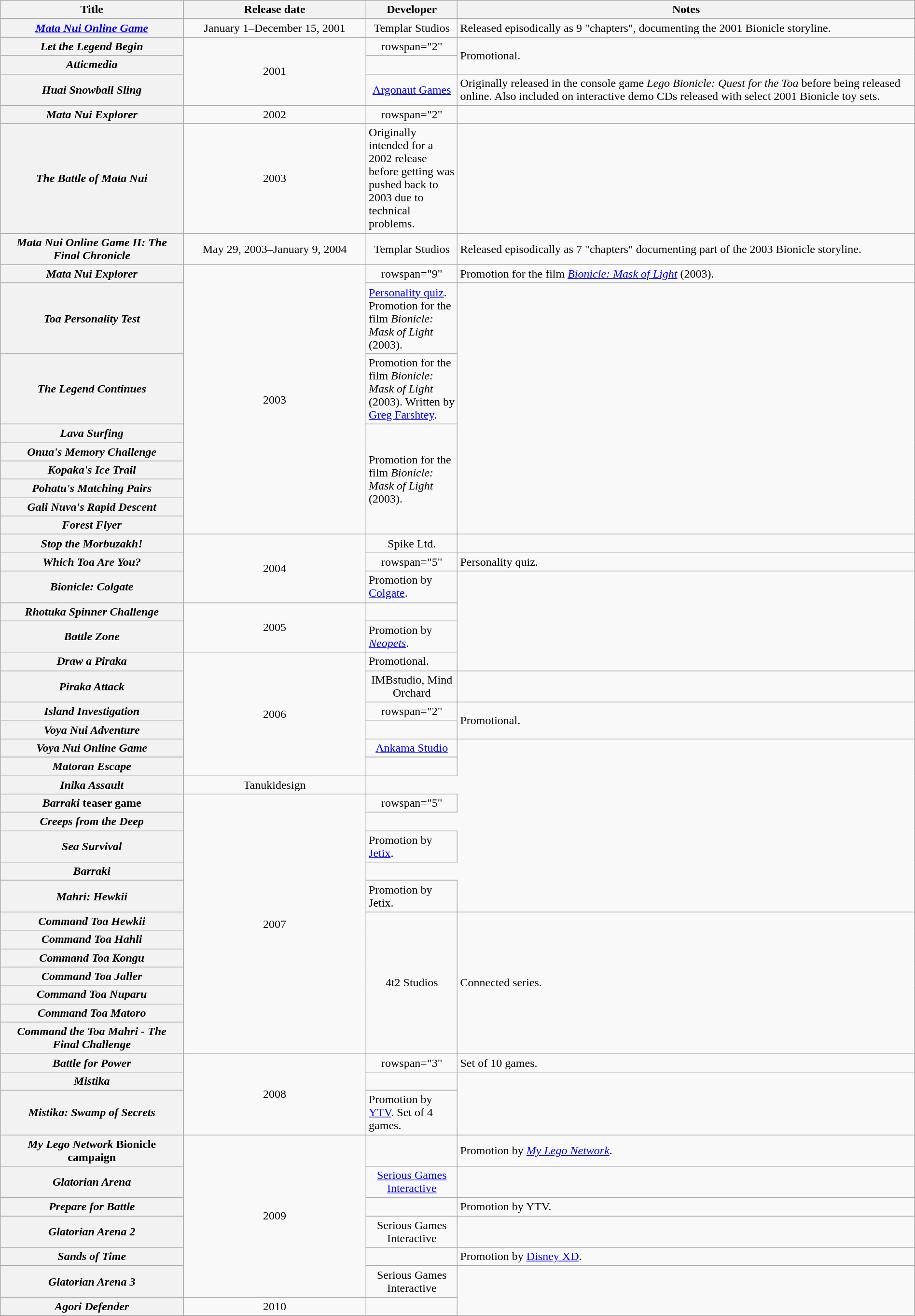<table class="wikitable plainrowheaders" style="text-align: center; width: 100%;">
<tr>
<th style="width:20%;">Title</th>
<th style="width:20%;">Release date</th>
<th style="width:10%;">Developer</th>
<th style="width:50%;">Notes</th>
</tr>
<tr>
<th scope="row"><em><a href='#'>Mata Nui Online Game</a></em></th>
<td>January 1–December 15, 2001</td>
<td>Templar Studios</td>
<td style="text-align: left;">Released episodically as 9 "chapters", documenting the 2001 Bionicle storyline.</td>
</tr>
<tr>
<th scope="row"><em>Let the Legend Begin</em></th>
<td rowspan="3">2001</td>
<td>rowspan="2" </td>
<td rowspan="2" style="text-align: left;">Promotional.</td>
</tr>
<tr>
<th scope="row"><em>Atticmedia</em></th>
</tr>
<tr>
<th scope="row"><em>Huai Snowball Sling</em></th>
<td><a href='#'>Argonaut Games</a></td>
<td style="text-align: left;">Originally released in the console game <em>Lego Bionicle: Quest for the Toa</em> before being released online. Also included on interactive demo CDs released with select 2001 Bionicle toy sets.</td>
</tr>
<tr>
<th scope="row"><em>Mata Nui Explorer</em> </th>
<td>2002</td>
<td>rowspan="2" </td>
<td></td>
</tr>
<tr>
<th scope="row"><em>The Battle of Mata Nui</em></th>
<td>2003</td>
<td style="text-align: left;">Originally intended for a 2002 release before getting was pushed back to 2003 due to technical problems.</td>
</tr>
<tr>
<th scope="row"><em>Mata Nui Online Game II: The Final Chronicle</em></th>
<td>May 29, 2003–January 9, 2004</td>
<td>Templar Studios</td>
<td style="text-align: left;">Released episodically as 7 "chapters" documenting part of the 2003 Bionicle storyline.</td>
</tr>
<tr>
<th scope="row"><em>Mata Nui Explorer</em> </th>
<td rowspan="9">2003</td>
<td>rowspan="9" </td>
<td style="text-align: left;">Promotion for the film <em><a href='#'>Bionicle: Mask of Light</a></em> (2003).</td>
</tr>
<tr>
<th scope="row"><em>Toa Personality Test</em></th>
<td style="text-align: left;"><a href='#'>Personality quiz</a>. Promotion for the film <em>Bionicle: Mask of Light</em> (2003).</td>
</tr>
<tr>
<th scope="row"><em>The Legend Continues</em></th>
<td style="text-align: left;">Promotion for the film <em>Bionicle: Mask of Light</em> (2003). Written by <a href='#'>Greg Farshtey</a>.</td>
</tr>
<tr>
<th scope="row"><em>Lava Surfing</em></th>
<td rowspan="6" style="text-align: left;">Promotion for the film <em>Bionicle: Mask of Light</em> (2003).</td>
</tr>
<tr>
<th scope="row"><em>Onua's Memory Challenge</em></th>
</tr>
<tr>
<th scope="row"><em>Kopaka's Ice Trail </em></th>
</tr>
<tr>
<th scope="row"><em>Pohatu's Matching Pairs</em></th>
</tr>
<tr>
<th scope="row"><em>Gali Nuva's Rapid Descent</em></th>
</tr>
<tr>
<th scope="row"><em>Forest Flyer</em></th>
</tr>
<tr>
<th scope="row"><em>Stop the Morbuzakh!</em></th>
<td rowspan="3">2004</td>
<td>Spike Ltd.</td>
<td></td>
</tr>
<tr>
<th scope="row"><em>Which Toa Are You?</em></th>
<td>rowspan="5" </td>
<td style="text-align: left;">Personality quiz.</td>
</tr>
<tr>
<th scope="row"><em>Bionicle: Colgate</em></th>
<td style="text-align: left;">Promotion by <a href='#'>Colgate</a>.</td>
</tr>
<tr>
<th scope="row"><em>Rhotuka Spinner Challenge </em></th>
<td rowspan="2">2005</td>
<td></td>
</tr>
<tr>
<th scope="row"><em>Battle Zone</em></th>
<td style="text-align: left;">Promotion by <em><a href='#'>Neopets</a></em>.</td>
</tr>
<tr>
<th scope="row"><em>Draw a Piraka</em></th>
<td rowspan="7">2006</td>
<td style="text-align: left;">Promotional.</td>
</tr>
<tr>
<th scope="row"><em>Piraka Attack</em></th>
<td>IMBstudio, Mind Orchard</td>
<td></td>
</tr>
<tr>
<th scope="row"><em>Island Investigation</em></th>
<td>rowspan="2" </td>
<td rowspan="2" style="text-align: left;">Promotional.</td>
</tr>
<tr>
<th scope="row"><em>Voya Nui Adventure</em></th>
</tr>
<tr>
<th scope="row"><em>Voya Nui Online Game</em></th>
<td><a href='#'>Ankama Studio</a></td>
</tr>
<tr>
</tr>
<tr>
<th scope="row"><em>Matoran Escape</em></th>
<td></td>
</tr>
<tr>
<th scope="row"><em>Inika Assault</em></th>
<td>Tanukidesign</td>
</tr>
<tr>
<th scope="row"><em>Barraki</em> teaser game</th>
<td rowspan="12">2007</td>
<td>rowspan="5" </td>
</tr>
<tr>
<th scope="row"><em>Creeps from the Deep</em></th>
</tr>
<tr>
<th scope="row"><em>Sea Survival</em></th>
<td style="text-align: left;">Promotion by <a href='#'>Jetix</a>.</td>
</tr>
<tr>
<th scope="row"><em>Barraki</em></th>
</tr>
<tr>
<th scope="row"><em>Mahri: Hewkii</em></th>
<td style="text-align: left;">Promotion by Jetix.</td>
</tr>
<tr>
<th scope="row"><em>Command Toa Hewkii</em></th>
<td rowspan="7">4t2 Studios</td>
<td rowspan="7" style="text-align: left;">Connected series.</td>
</tr>
<tr>
<th scope="row"><em>Command Toa Hahli</em></th>
</tr>
<tr>
<th scope="row"><em>Command Toa Kongu</em></th>
</tr>
<tr>
<th scope="row"><em>Command Toa Jaller</em></th>
</tr>
<tr>
<th scope="row"><em>Command Toa Nuparu</em></th>
</tr>
<tr>
<th scope="row"><em>Command Toa Matoro</em></th>
</tr>
<tr>
<th scope="row"><em>Command the Toa Mahri - The Final Challenge</em></th>
</tr>
<tr>
<th scope="row"><em>Battle for Power</em></th>
<td rowspan="3">2008</td>
<td>rowspan="3" </td>
<td style="text-align: left;">Set of 10 games.</td>
</tr>
<tr>
<th scope="row"><em>Mistika</em></th>
<td></td>
</tr>
<tr>
<th scope="row"><em>Mistika: Swamp of Secrets</em></th>
<td style="text-align: left;">Promotion by <a href='#'>YTV</a>. Set of 4 games.</td>
</tr>
<tr>
<th scope="row"><em>My Lego Network</em> Bionicle campaign</th>
<td rowspan="6">2009</td>
<td></td>
<td style="text-align: left;">Promotion by <em><a href='#'>My Lego Network</a></em>.</td>
</tr>
<tr>
<th scope="row"><em>Glatorian Arena</em></th>
<td><a href='#'>Serious Games Interactive</a></td>
<td></td>
</tr>
<tr>
<th scope="row"><em>Prepare for Battle</em></th>
<td></td>
<td style="text-align: left;">Promotion by YTV.</td>
</tr>
<tr>
<th scope="row"><em>Glatorian Arena 2</em></th>
<td>Serious Games Interactive</td>
</tr>
<tr>
<th scope="row"><em>Sands of Time</em></th>
<td></td>
<td style="text-align: left;">Promotion by <a href='#'>Disney XD</a>.</td>
</tr>
<tr>
<th scope="row"><em>Glatorian Arena 3</em></th>
<td>Serious Games Interactive</td>
</tr>
<tr>
<th scope="row"><em>Agori Defender</em></th>
<td>2010</td>
<td></td>
</tr>
<tr>
</tr>
</table>
